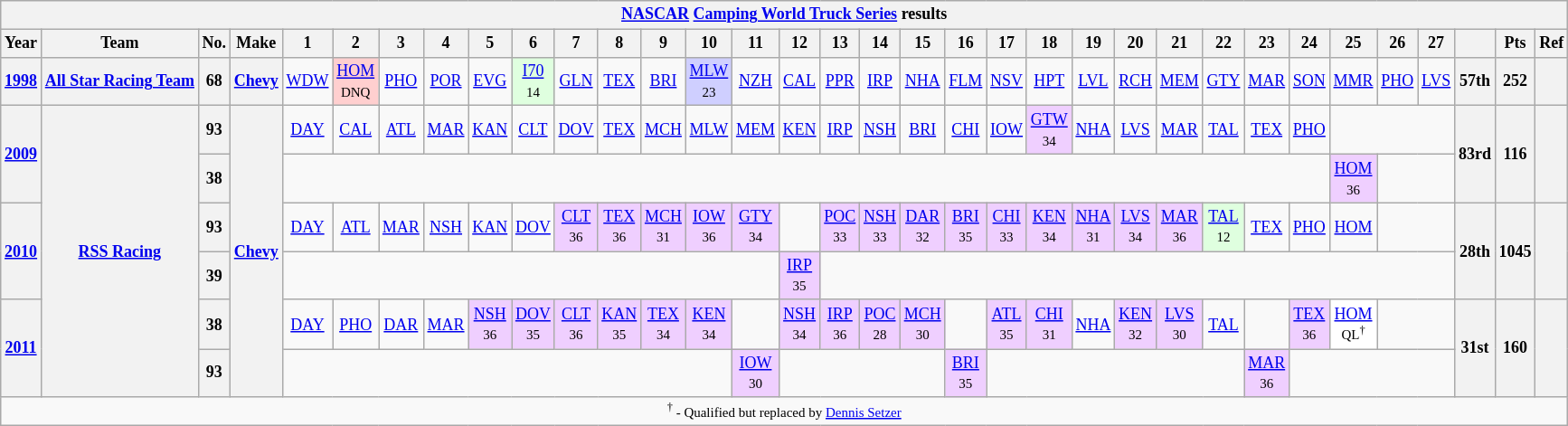<table class="wikitable" style="text-align:center; font-size:75%">
<tr>
<th colspan=45><a href='#'>NASCAR</a> <a href='#'>Camping World Truck Series</a> results</th>
</tr>
<tr>
<th>Year</th>
<th>Team</th>
<th>No.</th>
<th>Make</th>
<th>1</th>
<th>2</th>
<th>3</th>
<th>4</th>
<th>5</th>
<th>6</th>
<th>7</th>
<th>8</th>
<th>9</th>
<th>10</th>
<th>11</th>
<th>12</th>
<th>13</th>
<th>14</th>
<th>15</th>
<th>16</th>
<th>17</th>
<th>18</th>
<th>19</th>
<th>20</th>
<th>21</th>
<th>22</th>
<th>23</th>
<th>24</th>
<th>25</th>
<th>26</th>
<th>27</th>
<th></th>
<th>Pts</th>
<th>Ref</th>
</tr>
<tr>
<th><a href='#'>1998</a></th>
<th><a href='#'>All Star Racing Team</a></th>
<th>68</th>
<th><a href='#'>Chevy</a></th>
<td><a href='#'>WDW</a></td>
<td style="background:#FFCFCF;"><a href='#'>HOM</a><br><small>DNQ</small></td>
<td><a href='#'>PHO</a></td>
<td><a href='#'>POR</a></td>
<td><a href='#'>EVG</a></td>
<td style="background:#DFFFDF;"><a href='#'>I70</a><br><small>14</small></td>
<td><a href='#'>GLN</a></td>
<td><a href='#'>TEX</a></td>
<td><a href='#'>BRI</a></td>
<td style="background:#CFCFFF;"><a href='#'>MLW</a><br><small>23</small></td>
<td><a href='#'>NZH</a></td>
<td><a href='#'>CAL</a></td>
<td><a href='#'>PPR</a></td>
<td><a href='#'>IRP</a></td>
<td><a href='#'>NHA</a></td>
<td><a href='#'>FLM</a></td>
<td><a href='#'>NSV</a></td>
<td><a href='#'>HPT</a></td>
<td><a href='#'>LVL</a></td>
<td><a href='#'>RCH</a></td>
<td><a href='#'>MEM</a></td>
<td><a href='#'>GTY</a></td>
<td><a href='#'>MAR</a></td>
<td><a href='#'>SON</a></td>
<td><a href='#'>MMR</a></td>
<td><a href='#'>PHO</a></td>
<td><a href='#'>LVS</a></td>
<th>57th</th>
<th>252</th>
<th></th>
</tr>
<tr>
<th rowspan=2><a href='#'>2009</a></th>
<th rowspan=6><a href='#'>RSS Racing</a></th>
<th>93</th>
<th rowspan=6><a href='#'>Chevy</a></th>
<td><a href='#'>DAY</a></td>
<td><a href='#'>CAL</a></td>
<td><a href='#'>ATL</a></td>
<td><a href='#'>MAR</a></td>
<td><a href='#'>KAN</a></td>
<td><a href='#'>CLT</a></td>
<td><a href='#'>DOV</a></td>
<td><a href='#'>TEX</a></td>
<td><a href='#'>MCH</a></td>
<td><a href='#'>MLW</a></td>
<td><a href='#'>MEM</a></td>
<td><a href='#'>KEN</a></td>
<td><a href='#'>IRP</a></td>
<td><a href='#'>NSH</a></td>
<td><a href='#'>BRI</a></td>
<td><a href='#'>CHI</a></td>
<td><a href='#'>IOW</a></td>
<td style="background:#EFCFFF;"><a href='#'>GTW</a><br><small>34</small></td>
<td><a href='#'>NHA</a></td>
<td><a href='#'>LVS</a></td>
<td><a href='#'>MAR</a></td>
<td><a href='#'>TAL</a></td>
<td><a href='#'>TEX</a></td>
<td><a href='#'>PHO</a></td>
<td colspan=3></td>
<th rowspan=2>83rd</th>
<th rowspan=2>116</th>
<th rowspan=2></th>
</tr>
<tr>
<th>38</th>
<td colspan=24></td>
<td style="background:#EFCFFF;"><a href='#'>HOM</a><br><small>36</small></td>
<td colspan=2></td>
</tr>
<tr>
<th rowspan=2><a href='#'>2010</a></th>
<th>93</th>
<td><a href='#'>DAY</a></td>
<td><a href='#'>ATL</a></td>
<td><a href='#'>MAR</a></td>
<td><a href='#'>NSH</a></td>
<td><a href='#'>KAN</a></td>
<td><a href='#'>DOV</a></td>
<td style="background:#EFCFFF;"><a href='#'>CLT</a><br><small>36</small></td>
<td style="background:#EFCFFF;"><a href='#'>TEX</a><br><small>36</small></td>
<td style="background:#EFCFFF;"><a href='#'>MCH</a><br><small>31</small></td>
<td style="background:#EFCFFF;"><a href='#'>IOW</a><br><small>36</small></td>
<td style="background:#EFCFFF;"><a href='#'>GTY</a><br><small>34</small></td>
<td></td>
<td style="background:#EFCFFF;"><a href='#'>POC</a><br><small>33</small></td>
<td style="background:#EFCFFF;"><a href='#'>NSH</a><br><small>33</small></td>
<td style="background:#EFCFFF;"><a href='#'>DAR</a><br><small>32</small></td>
<td style="background:#EFCFFF;"><a href='#'>BRI</a><br><small>35</small></td>
<td style="background:#EFCFFF;"><a href='#'>CHI</a><br><small>33</small></td>
<td style="background:#EFCFFF;"><a href='#'>KEN</a><br><small>34</small></td>
<td style="background:#EFCFFF;"><a href='#'>NHA</a><br><small>31</small></td>
<td style="background:#EFCFFF;"><a href='#'>LVS</a><br><small>34</small></td>
<td style="background:#EFCFFF;"><a href='#'>MAR</a><br><small>36</small></td>
<td style="background:#DFFFDF;"><a href='#'>TAL</a><br><small>12</small></td>
<td><a href='#'>TEX</a></td>
<td><a href='#'>PHO</a></td>
<td><a href='#'>HOM</a></td>
<td colspan=2></td>
<th rowspan=2>28th</th>
<th rowspan=2>1045</th>
<th rowspan=2></th>
</tr>
<tr>
<th>39</th>
<td colspan=11></td>
<td style="background:#EFCFFF;"><a href='#'>IRP</a><br><small>35</small></td>
<td colspan=15></td>
</tr>
<tr>
<th rowspan=2><a href='#'>2011</a></th>
<th>38</th>
<td><a href='#'>DAY</a></td>
<td><a href='#'>PHO</a></td>
<td><a href='#'>DAR</a></td>
<td><a href='#'>MAR</a></td>
<td style="background:#EFCFFF;"><a href='#'>NSH</a><br><small>36</small></td>
<td style="background:#EFCFFF;"><a href='#'>DOV</a><br><small>35</small></td>
<td style="background:#EFCFFF;"><a href='#'>CLT</a><br><small>36</small></td>
<td style="background:#EFCFFF;"><a href='#'>KAN</a><br><small>35</small></td>
<td style="background:#EFCFFF;"><a href='#'>TEX</a><br><small>34</small></td>
<td style="background:#EFCFFF;"><a href='#'>KEN</a><br><small>34</small></td>
<td></td>
<td style="background:#EFCFFF;"><a href='#'>NSH</a><br><small>34</small></td>
<td style="background:#EFCFFF;"><a href='#'>IRP</a><br><small>36</small></td>
<td style="background:#EFCFFF;"><a href='#'>POC</a><br><small>28</small></td>
<td style="background:#EFCFFF;"><a href='#'>MCH</a><br><small>30</small></td>
<td></td>
<td style="background:#EFCFFF;"><a href='#'>ATL</a><br><small>35</small></td>
<td style="background:#EFCFFF;"><a href='#'>CHI</a><br><small>31</small></td>
<td><a href='#'>NHA</a></td>
<td style="background:#EFCFFF;"><a href='#'>KEN</a><br><small>32</small></td>
<td style="background:#EFCFFF;"><a href='#'>LVS</a><br><small>30</small></td>
<td><a href='#'>TAL</a></td>
<td></td>
<td style="background:#EFCFFF;"><a href='#'>TEX</a><br><small>36</small></td>
<td style="background:#FFFFFF;"><a href='#'>HOM</a><br><small>QL<sup>†</sup></small></td>
<td colspan=2></td>
<th rowspan=2>31st</th>
<th rowspan=2>160</th>
<th rowspan=2></th>
</tr>
<tr>
<th>93</th>
<td colspan=10></td>
<td style="background:#EFCFFF;"><a href='#'>IOW</a><br><small>30</small></td>
<td colspan=4></td>
<td style="background:#EFCFFF;"><a href='#'>BRI</a><br><small>35</small></td>
<td colspan=6></td>
<td style="background:#EFCFFF;"><a href='#'>MAR</a><br><small>36</small></td>
<td colspan=4></td>
</tr>
<tr>
<td colspan=34><small><sup>†</sup> - Qualified but replaced by <a href='#'>Dennis Setzer</a></small></td>
</tr>
</table>
